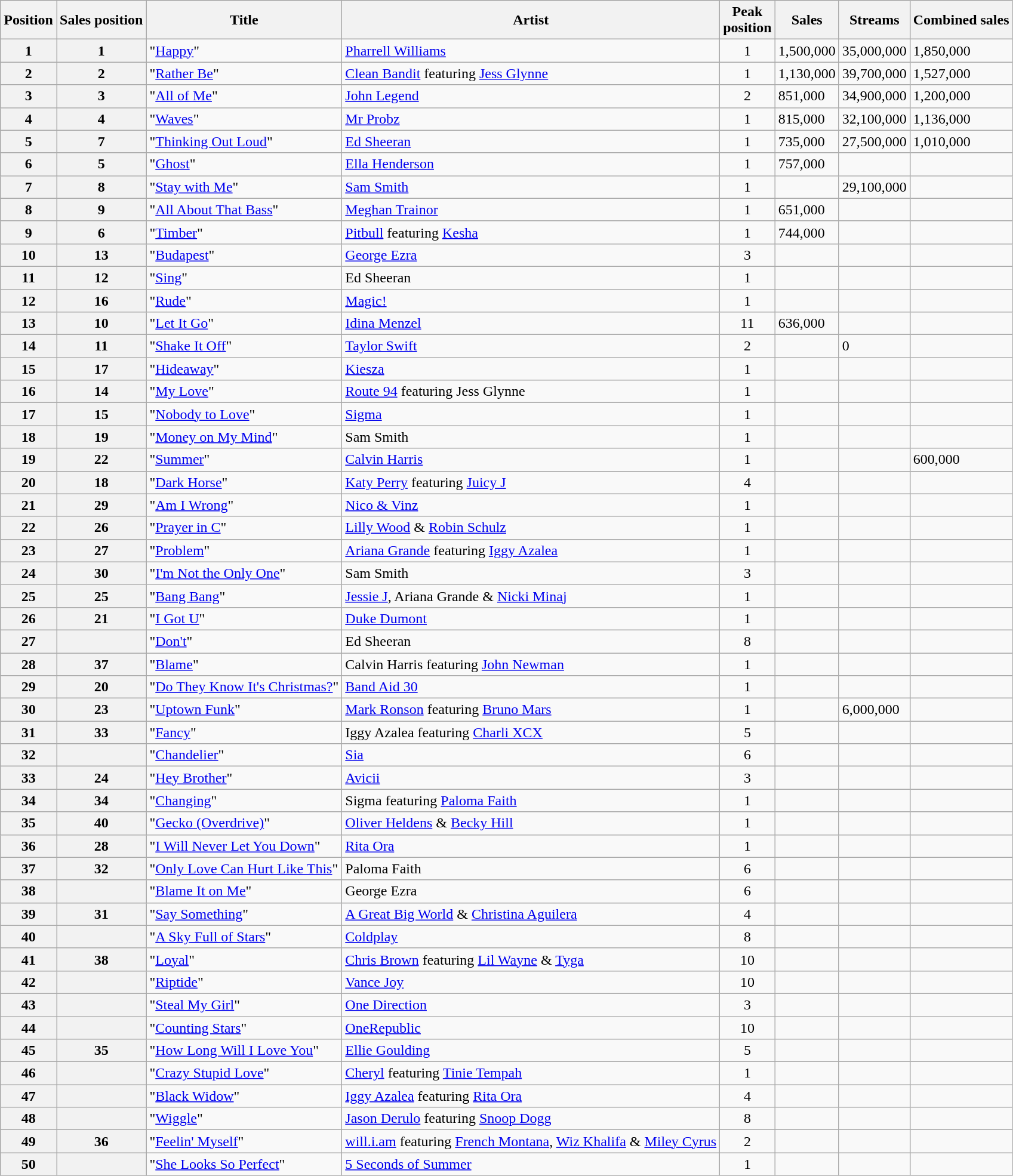<table class="wikitable plainrowheaders sortable">
<tr>
<th scope=col>Position</th>
<th scope=col>Sales position</th>
<th scope=col>Title</th>
<th scope=col>Artist</th>
<th scope=col>Peak<br>position</th>
<th scope=col>Sales</th>
<th scope=col>Streams</th>
<th scope=col>Combined sales</th>
</tr>
<tr>
<th scope=row style="text-align:center;">1</th>
<th scope=row style="text-align:center;">1</th>
<td>"<a href='#'>Happy</a>"</td>
<td><a href='#'>Pharrell Williams</a></td>
<td align="center">1</td>
<td>1,500,000</td>
<td>35,000,000</td>
<td>1,850,000</td>
</tr>
<tr>
<th scope=row style="text-align:center;">2</th>
<th scope=row style="text-align:center;">2</th>
<td>"<a href='#'>Rather Be</a>"</td>
<td><a href='#'>Clean Bandit</a> featuring <a href='#'>Jess Glynne</a></td>
<td align="center">1</td>
<td>1,130,000</td>
<td>39,700,000</td>
<td>1,527,000</td>
</tr>
<tr>
<th scope=row style="text-align:center;">3</th>
<th scope=row style="text-align:center;">3</th>
<td>"<a href='#'>All of Me</a>"</td>
<td><a href='#'>John Legend</a></td>
<td align="center">2</td>
<td>851,000</td>
<td>34,900,000</td>
<td>1,200,000</td>
</tr>
<tr>
<th scope=row style="text-align:center;">4</th>
<th scope=row style="text-align:center;">4</th>
<td>"<a href='#'>Waves</a>"</td>
<td><a href='#'>Mr Probz</a></td>
<td align="center">1</td>
<td>815,000</td>
<td>32,100,000</td>
<td>1,136,000</td>
</tr>
<tr>
<th scope=row style="text-align:center;">5</th>
<th scope=row style="text-align:center;">7</th>
<td>"<a href='#'>Thinking Out Loud</a>"</td>
<td><a href='#'>Ed Sheeran</a></td>
<td align="center">1</td>
<td>735,000</td>
<td>27,500,000</td>
<td>1,010,000</td>
</tr>
<tr>
<th scope=row style="text-align:center;">6</th>
<th scope=row style="text-align:center;">5</th>
<td>"<a href='#'>Ghost</a>"</td>
<td><a href='#'>Ella Henderson</a></td>
<td align="center">1</td>
<td>757,000</td>
<td></td>
<td></td>
</tr>
<tr>
<th scope=row style="text-align:center;">7</th>
<th scope=row style="text-align:center;">8</th>
<td>"<a href='#'>Stay with Me</a>"</td>
<td><a href='#'>Sam Smith</a></td>
<td align="center">1</td>
<td></td>
<td>29,100,000</td>
<td></td>
</tr>
<tr>
<th scope=row style="text-align:center;">8</th>
<th scope=row style="text-align:center;">9</th>
<td>"<a href='#'>All About That Bass</a>"</td>
<td><a href='#'>Meghan Trainor</a></td>
<td align="center">1</td>
<td>651,000</td>
<td></td>
<td></td>
</tr>
<tr>
<th scope=row style="text-align:center;">9</th>
<th scope=row style="text-align:center;">6</th>
<td>"<a href='#'>Timber</a>"</td>
<td><a href='#'>Pitbull</a> featuring <a href='#'>Kesha</a></td>
<td align="center">1</td>
<td>744,000</td>
<td></td>
<td></td>
</tr>
<tr>
<th scope=row style="text-align:center;">10</th>
<th scope=row style="text-align:center;">13</th>
<td>"<a href='#'>Budapest</a>"</td>
<td><a href='#'>George Ezra</a></td>
<td align="center">3</td>
<td></td>
<td></td>
<td></td>
</tr>
<tr>
<th scope=row style="text-align:center;">11</th>
<th scope=row style="text-align:center;">12</th>
<td>"<a href='#'>Sing</a>"</td>
<td>Ed Sheeran</td>
<td align="center">1</td>
<td></td>
<td></td>
<td></td>
</tr>
<tr>
<th scope=row style="text-align:center;">12</th>
<th scope=row style="text-align:center;">16</th>
<td>"<a href='#'>Rude</a>"</td>
<td><a href='#'>Magic!</a></td>
<td align="center">1</td>
<td></td>
<td></td>
<td></td>
</tr>
<tr>
<th scope=row style="text-align:center;">13</th>
<th scope=row style="text-align:center;">10</th>
<td>"<a href='#'>Let It Go</a>"</td>
<td><a href='#'>Idina Menzel</a></td>
<td align="center">11</td>
<td>636,000</td>
<td></td>
<td></td>
</tr>
<tr>
<th scope=row style="text-align:center;">14</th>
<th scope=row style="text-align:center;">11</th>
<td>"<a href='#'>Shake It Off</a>"</td>
<td><a href='#'>Taylor Swift</a></td>
<td align="center">2</td>
<td></td>
<td>0</td>
<td></td>
</tr>
<tr>
<th scope=row style="text-align:center;">15</th>
<th scope=row style="text-align:center;">17</th>
<td>"<a href='#'>Hideaway</a>"</td>
<td><a href='#'>Kiesza</a></td>
<td align="center">1</td>
<td></td>
<td></td>
<td></td>
</tr>
<tr>
<th scope=row style="text-align:center;">16</th>
<th scope=row style="text-align:center;">14</th>
<td>"<a href='#'>My Love</a>"</td>
<td><a href='#'>Route 94</a> featuring Jess Glynne</td>
<td align="center">1</td>
<td></td>
<td></td>
<td></td>
</tr>
<tr>
<th scope=row style="text-align:center;">17</th>
<th scope=row style="text-align:center;">15</th>
<td>"<a href='#'>Nobody to Love</a>"</td>
<td><a href='#'>Sigma</a></td>
<td align="center">1</td>
<td></td>
<td></td>
<td></td>
</tr>
<tr>
<th scope=row style="text-align:center;">18</th>
<th scope=row style="text-align:center;">19</th>
<td>"<a href='#'>Money on My Mind</a>"</td>
<td>Sam Smith</td>
<td align="center">1</td>
<td></td>
<td></td>
<td></td>
</tr>
<tr>
<th scope=row style="text-align:center;">19</th>
<th scope=row style="text-align:center;">22</th>
<td>"<a href='#'>Summer</a>"</td>
<td><a href='#'>Calvin Harris</a></td>
<td align="center">1</td>
<td></td>
<td></td>
<td>600,000</td>
</tr>
<tr>
<th scope=row style="text-align:center;">20</th>
<th scope=row style="text-align:center;">18</th>
<td>"<a href='#'>Dark Horse</a>"</td>
<td><a href='#'>Katy Perry</a> featuring <a href='#'>Juicy J</a></td>
<td align="center">4</td>
<td></td>
<td></td>
<td></td>
</tr>
<tr>
<th scope=row style="text-align:center;">21</th>
<th scope=row style="text-align:center;">29</th>
<td>"<a href='#'>Am I Wrong</a>"</td>
<td><a href='#'>Nico & Vinz</a></td>
<td align="center">1</td>
<td></td>
<td></td>
<td></td>
</tr>
<tr>
<th scope=row style="text-align:center;">22</th>
<th scope=row style="text-align:center;">26</th>
<td>"<a href='#'>Prayer in C</a>"</td>
<td><a href='#'>Lilly Wood</a> & <a href='#'>Robin Schulz</a></td>
<td align="center">1</td>
<td></td>
<td></td>
<td></td>
</tr>
<tr>
<th scope=row style="text-align:center;">23</th>
<th scope=row style="text-align:center;">27</th>
<td>"<a href='#'>Problem</a>"</td>
<td><a href='#'>Ariana Grande</a> featuring <a href='#'>Iggy Azalea</a></td>
<td align="center">1</td>
<td></td>
<td></td>
<td></td>
</tr>
<tr>
<th scope=row style="text-align:center;">24</th>
<th scope=row style="text-align:center;">30</th>
<td>"<a href='#'>I'm Not the Only One</a>"</td>
<td>Sam Smith</td>
<td align="center">3</td>
<td></td>
<td></td>
<td></td>
</tr>
<tr>
<th scope=row style="text-align:center;">25</th>
<th scope=row style="text-align:center;">25</th>
<td>"<a href='#'>Bang Bang</a>"</td>
<td><a href='#'>Jessie J</a>, Ariana Grande & <a href='#'>Nicki Minaj</a></td>
<td align="center">1</td>
<td></td>
<td></td>
<td></td>
</tr>
<tr>
<th scope=row style="text-align:center;">26</th>
<th scope=row style="text-align:center;">21</th>
<td>"<a href='#'>I Got U</a>"</td>
<td><a href='#'>Duke Dumont</a></td>
<td align="center">1</td>
<td></td>
<td></td>
<td></td>
</tr>
<tr>
<th scope=row style="text-align:center;">27</th>
<th scope=row style="text-align:center;"></th>
<td>"<a href='#'>Don't</a>"</td>
<td>Ed Sheeran</td>
<td align="center">8</td>
<td></td>
<td></td>
<td></td>
</tr>
<tr>
<th scope=row style="text-align:center;">28</th>
<th scope=row style="text-align:center;">37</th>
<td>"<a href='#'>Blame</a>"</td>
<td>Calvin Harris featuring <a href='#'>John Newman</a></td>
<td align="center">1</td>
<td></td>
<td></td>
<td></td>
</tr>
<tr>
<th scope=row style="text-align:center;">29</th>
<th scope=row style="text-align:center;">20</th>
<td>"<a href='#'>Do They Know It's Christmas?</a>"</td>
<td><a href='#'>Band Aid 30</a></td>
<td align="center">1</td>
<td></td>
<td></td>
<td></td>
</tr>
<tr>
<th scope=row style="text-align:center;">30</th>
<th scope=row style="text-align:center;">23</th>
<td>"<a href='#'>Uptown Funk</a>"</td>
<td><a href='#'>Mark Ronson</a> featuring <a href='#'>Bruno Mars</a></td>
<td align="center">1</td>
<td></td>
<td>6,000,000</td>
<td></td>
</tr>
<tr>
<th scope=row style="text-align:center;">31</th>
<th scope=row style="text-align:center;">33</th>
<td>"<a href='#'>Fancy</a>"</td>
<td>Iggy Azalea featuring <a href='#'>Charli XCX</a></td>
<td align="center">5</td>
<td></td>
<td></td>
<td></td>
</tr>
<tr>
<th scope=row style="text-align:center;">32</th>
<th scope=row style="text-align:center;"></th>
<td>"<a href='#'>Chandelier</a>"</td>
<td><a href='#'>Sia</a></td>
<td align="center">6</td>
<td></td>
<td></td>
<td></td>
</tr>
<tr>
<th scope=row style="text-align:center;">33</th>
<th scope=row style="text-align:center;">24</th>
<td>"<a href='#'>Hey Brother</a>"</td>
<td><a href='#'>Avicii</a></td>
<td align="center">3</td>
<td></td>
<td></td>
<td></td>
</tr>
<tr>
<th scope=row style="text-align:center;">34</th>
<th scope=row style="text-align:center;">34</th>
<td>"<a href='#'>Changing</a>"</td>
<td>Sigma featuring <a href='#'>Paloma Faith</a></td>
<td align="center">1</td>
<td></td>
<td></td>
<td></td>
</tr>
<tr>
<th scope=row style="text-align:center;">35</th>
<th scope=row style="text-align:center;">40</th>
<td>"<a href='#'>Gecko (Overdrive)</a>"</td>
<td><a href='#'>Oliver Heldens</a> & <a href='#'>Becky Hill</a></td>
<td align="center">1</td>
<td></td>
<td></td>
<td></td>
</tr>
<tr>
<th scope=row style="text-align:center;">36</th>
<th scope=row style="text-align:center;">28</th>
<td>"<a href='#'>I Will Never Let You Down</a>"</td>
<td><a href='#'>Rita Ora</a></td>
<td align="center">1</td>
<td></td>
<td></td>
<td></td>
</tr>
<tr>
<th scope=row style="text-align:center;">37</th>
<th scope=row style="text-align:center;">32</th>
<td>"<a href='#'>Only Love Can Hurt Like This</a>"</td>
<td>Paloma Faith</td>
<td align="center">6</td>
<td></td>
<td></td>
<td></td>
</tr>
<tr>
<th scope=row style="text-align:center;">38</th>
<th scope=row style="text-align:center;"></th>
<td>"<a href='#'>Blame It on Me</a>"</td>
<td>George Ezra</td>
<td align="center">6</td>
<td></td>
<td></td>
<td></td>
</tr>
<tr>
<th scope=row style="text-align:center;">39</th>
<th scope=row style="text-align:center;">31</th>
<td>"<a href='#'>Say Something</a>"</td>
<td><a href='#'>A Great Big World</a> & <a href='#'>Christina Aguilera</a></td>
<td align="center">4</td>
<td></td>
<td></td>
<td></td>
</tr>
<tr>
<th scope=row style="text-align:center;">40</th>
<th scope=row style="text-align:center;"></th>
<td>"<a href='#'>A Sky Full of Stars</a>"</td>
<td><a href='#'>Coldplay</a></td>
<td align="center">8</td>
<td></td>
<td></td>
<td></td>
</tr>
<tr>
<th scope=row style="text-align:center;">41</th>
<th scope=row style="text-align:center;">38</th>
<td>"<a href='#'>Loyal</a>"</td>
<td><a href='#'>Chris Brown</a> featuring <a href='#'>Lil Wayne</a> & <a href='#'>Tyga</a></td>
<td align="center">10</td>
<td></td>
<td></td>
<td></td>
</tr>
<tr>
<th scope=row style="text-align:center;">42</th>
<th scope=row style="text-align:center;"></th>
<td>"<a href='#'>Riptide</a>"</td>
<td><a href='#'>Vance Joy</a></td>
<td align="center">10</td>
<td></td>
<td></td>
<td></td>
</tr>
<tr>
<th scope=row style="text-align:center;">43</th>
<th scope=row style="text-align:center;"></th>
<td>"<a href='#'>Steal My Girl</a>"</td>
<td><a href='#'>One Direction</a></td>
<td align="center">3</td>
<td></td>
<td></td>
<td></td>
</tr>
<tr>
<th scope=row style="text-align:center;">44</th>
<th scope=row style="text-align:center;"></th>
<td>"<a href='#'>Counting Stars</a>"</td>
<td><a href='#'>OneRepublic</a></td>
<td align="center">10</td>
<td></td>
<td></td>
<td></td>
</tr>
<tr>
<th scope=row style="text-align:center;">45</th>
<th scope="row" style="text-align:center;">35</th>
<td>"<a href='#'>How Long Will I Love You</a>"</td>
<td><a href='#'>Ellie Goulding</a></td>
<td align="center">5</td>
<td></td>
<td></td>
<td></td>
</tr>
<tr>
<th scope=row style="text-align:center;">46</th>
<th scope=row style="text-align:center;"></th>
<td>"<a href='#'>Crazy Stupid Love</a>"</td>
<td><a href='#'>Cheryl</a> featuring <a href='#'>Tinie Tempah</a></td>
<td align="center">1</td>
<td></td>
<td></td>
<td></td>
</tr>
<tr>
<th scope=row style="text-align:center;">47</th>
<th scope=row style="text-align:center;"></th>
<td>"<a href='#'>Black Widow</a>"</td>
<td><a href='#'>Iggy Azalea</a> featuring <a href='#'>Rita Ora</a></td>
<td align="center">4</td>
<td></td>
<td></td>
<td></td>
</tr>
<tr>
<th scope=row style="text-align:center;">48</th>
<th scope=row style="text-align:center;"></th>
<td>"<a href='#'>Wiggle</a>"</td>
<td><a href='#'>Jason Derulo</a> featuring <a href='#'>Snoop Dogg</a></td>
<td align="center">8</td>
<td></td>
<td></td>
<td></td>
</tr>
<tr>
<th scope=row style="text-align:center;">49</th>
<th scope="row" style="text-align:center;">36</th>
<td>"<a href='#'>Feelin' Myself</a>"</td>
<td><a href='#'>will.i.am</a> featuring <a href='#'>French Montana</a>, <a href='#'>Wiz Khalifa</a> & <a href='#'>Miley Cyrus</a></td>
<td align="center">2</td>
<td></td>
<td></td>
<td></td>
</tr>
<tr>
<th scope=row style="text-align:center;">50</th>
<th scope=row style="text-align:center;"></th>
<td>"<a href='#'>She Looks So Perfect</a>"</td>
<td><a href='#'>5 Seconds of Summer</a></td>
<td align="center">1</td>
<td></td>
<td></td>
<td></td>
</tr>
</table>
